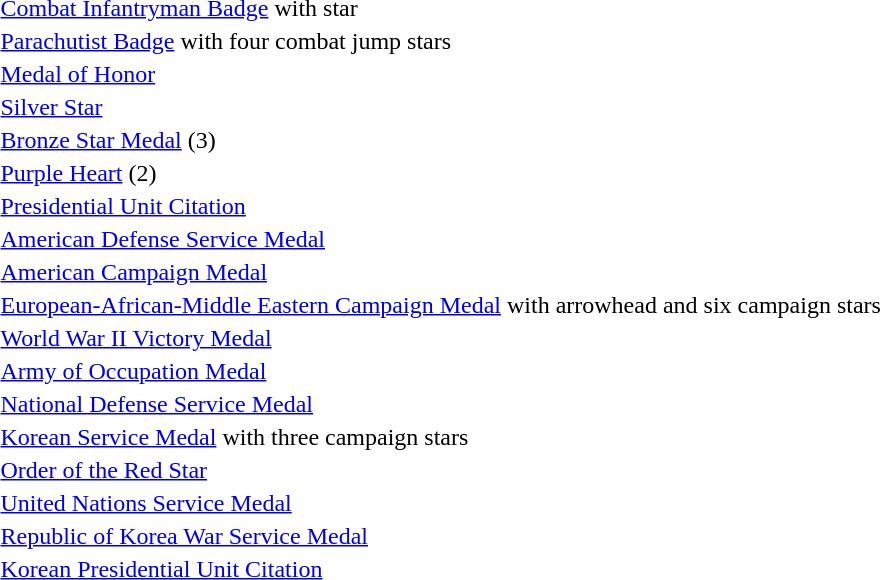<table>
<tr>
<td></td>
<td><a href='#'>Combat Infantryman Badge</a> with star</td>
</tr>
<tr>
<td></td>
<td><a href='#'>Parachutist Badge</a> with four combat jump stars</td>
</tr>
<tr>
<td></td>
<td><a href='#'>Medal of Honor</a></td>
</tr>
<tr>
<td></td>
<td><a href='#'>Silver Star</a></td>
</tr>
<tr>
<td></td>
<td><a href='#'>Bronze Star Medal</a> (3)</td>
</tr>
<tr>
<td></td>
<td><a href='#'>Purple Heart</a> (2)</td>
</tr>
<tr>
<td></td>
<td><a href='#'>Presidential Unit Citation</a></td>
</tr>
<tr>
<td></td>
<td><a href='#'>American Defense Service Medal</a></td>
</tr>
<tr>
<td></td>
<td><a href='#'>American Campaign Medal</a></td>
</tr>
<tr>
<td></td>
<td><a href='#'>European-African-Middle Eastern Campaign Medal</a> with arrowhead and six campaign stars</td>
</tr>
<tr>
<td></td>
<td><a href='#'>World War II Victory Medal</a></td>
</tr>
<tr>
<td></td>
<td><a href='#'>Army of Occupation Medal</a></td>
</tr>
<tr>
<td></td>
<td><a href='#'>National Defense Service Medal</a></td>
</tr>
<tr>
<td></td>
<td><a href='#'>Korean Service Medal</a> with three campaign stars</td>
</tr>
<tr>
<td></td>
<td><a href='#'>Order of the Red Star</a></td>
</tr>
<tr>
<td></td>
<td><a href='#'>United Nations Service Medal</a></td>
</tr>
<tr>
<td></td>
<td><a href='#'>Republic of Korea War Service Medal</a></td>
</tr>
<tr>
<td></td>
<td><a href='#'>Korean Presidential Unit Citation</a></td>
</tr>
</table>
